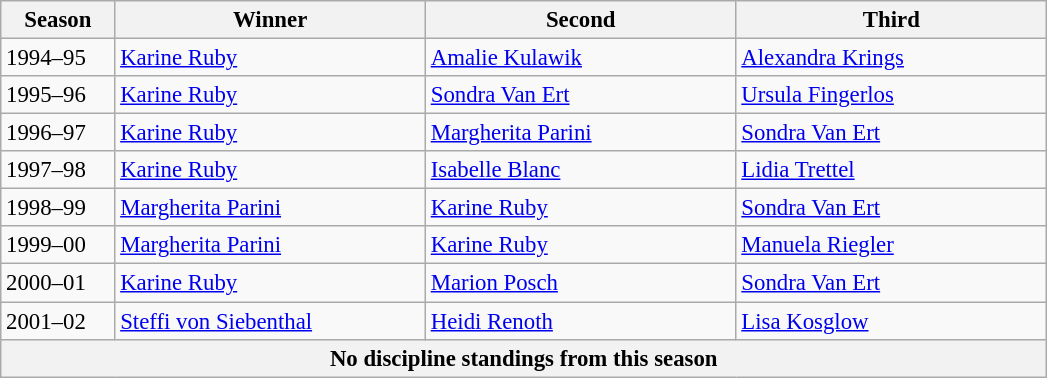<table class="wikitable" style="font-size:95%;">
<tr>
<th width="69">Season</th>
<th width="200">Winner</th>
<th width="200">Second</th>
<th width="200">Third</th>
</tr>
<tr>
<td>1994–95</td>
<td> <a href='#'>Karine Ruby</a></td>
<td> <a href='#'>Amalie Kulawik</a></td>
<td> <a href='#'>Alexandra Krings</a></td>
</tr>
<tr>
<td>1995–96</td>
<td> <a href='#'>Karine Ruby</a></td>
<td> <a href='#'>Sondra Van Ert</a></td>
<td> <a href='#'>Ursula Fingerlos</a></td>
</tr>
<tr>
<td>1996–97</td>
<td> <a href='#'>Karine Ruby</a></td>
<td> <a href='#'>Margherita Parini</a></td>
<td> <a href='#'>Sondra Van Ert</a></td>
</tr>
<tr>
<td>1997–98</td>
<td> <a href='#'>Karine Ruby</a></td>
<td> <a href='#'>Isabelle Blanc</a></td>
<td> <a href='#'>Lidia Trettel</a></td>
</tr>
<tr>
<td>1998–99</td>
<td> <a href='#'>Margherita Parini</a></td>
<td> <a href='#'>Karine Ruby</a></td>
<td> <a href='#'>Sondra Van Ert</a></td>
</tr>
<tr>
<td>1999–00</td>
<td> <a href='#'>Margherita Parini</a></td>
<td> <a href='#'>Karine Ruby</a></td>
<td> <a href='#'>Manuela Riegler</a></td>
</tr>
<tr>
<td>2000–01</td>
<td> <a href='#'>Karine Ruby</a></td>
<td> <a href='#'>Marion Posch</a></td>
<td> <a href='#'>Sondra Van Ert</a></td>
</tr>
<tr>
<td>2001–02</td>
<td> <a href='#'>Steffi von Siebenthal</a></td>
<td> <a href='#'>Heidi Renoth</a></td>
<td> <a href='#'>Lisa Kosglow</a></td>
</tr>
<tr>
<th colspan=4>No discipline standings from this season</th>
</tr>
</table>
